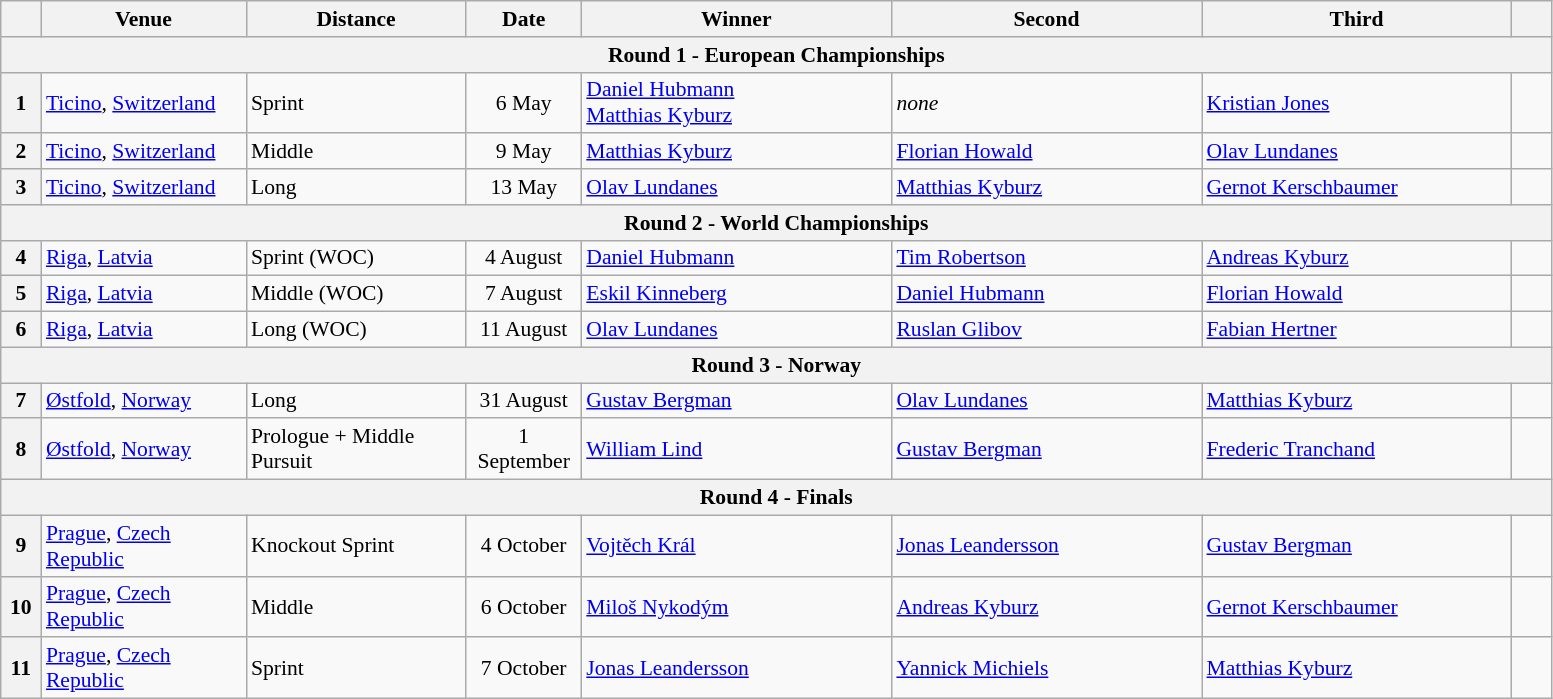<table class="wikitable" style="font-size: 90%">
<tr>
<th width="20"></th>
<th width="130">Venue</th>
<th width="140">Distance</th>
<th width="70">Date</th>
<th width="200">Winner</th>
<th width="200">Second</th>
<th width="200">Third</th>
<th width="20"></th>
</tr>
<tr>
<th colspan="8">Round 1 - European Championships</th>
</tr>
<tr>
<th>1</th>
<td> <a href='#'>Ticino</a>, <a href='#'>Switzerland</a></td>
<td>Sprint</td>
<td align=center>6 May</td>
<td> <a href='#'>Daniel Hubmann</a><br> <a href='#'>Matthias Kyburz</a></td>
<td><em>none</em></td>
<td> <a href='#'>Kristian Jones</a></td>
<td></td>
</tr>
<tr>
<th>2</th>
<td> <a href='#'>Ticino</a>, <a href='#'>Switzerland</a></td>
<td>Middle</td>
<td align=center>9 May</td>
<td> <a href='#'>Matthias Kyburz</a></td>
<td> <a href='#'>Florian Howald</a></td>
<td> <a href='#'>Olav Lundanes</a></td>
<td></td>
</tr>
<tr>
<th>3</th>
<td> <a href='#'>Ticino</a>, <a href='#'>Switzerland</a></td>
<td>Long</td>
<td align=center>13 May</td>
<td> <a href='#'>Olav Lundanes</a></td>
<td> <a href='#'>Matthias Kyburz</a></td>
<td> <a href='#'>Gernot Kerschbaumer</a></td>
<td></td>
</tr>
<tr>
<th colspan="8">Round 2 - World Championships</th>
</tr>
<tr>
<th>4</th>
<td> <a href='#'>Riga</a>, <a href='#'>Latvia</a></td>
<td>Sprint (WOC)</td>
<td align=center>4 August</td>
<td> <a href='#'>Daniel Hubmann</a></td>
<td> <a href='#'>Tim Robertson</a></td>
<td> <a href='#'>Andreas Kyburz</a></td>
<td></td>
</tr>
<tr>
<th>5</th>
<td> <a href='#'>Riga</a>, <a href='#'>Latvia</a></td>
<td>Middle (WOC)</td>
<td align=center>7 August</td>
<td> <a href='#'>Eskil Kinneberg</a></td>
<td> <a href='#'>Daniel Hubmann</a></td>
<td> <a href='#'>Florian Howald</a></td>
<td></td>
</tr>
<tr>
<th>6</th>
<td> <a href='#'>Riga</a>, <a href='#'>Latvia</a></td>
<td>Long (WOC)</td>
<td align=center>11 August</td>
<td> <a href='#'>Olav Lundanes</a></td>
<td> <a href='#'>Ruslan Glibov</a></td>
<td> <a href='#'>Fabian Hertner</a></td>
<td></td>
</tr>
<tr>
<th colspan="8">Round 3 - Norway</th>
</tr>
<tr>
<th>7</th>
<td> <a href='#'>Østfold</a>, <a href='#'>Norway</a></td>
<td>Long</td>
<td align=center>31 August</td>
<td> <a href='#'>Gustav Bergman</a></td>
<td> <a href='#'>Olav Lundanes</a></td>
<td> <a href='#'>Matthias Kyburz</a></td>
<td></td>
</tr>
<tr>
<th>8</th>
<td> <a href='#'>Østfold</a>, <a href='#'>Norway</a></td>
<td>Prologue + Middle Pursuit</td>
<td align=center>1 September</td>
<td> <a href='#'>William Lind</a></td>
<td> <a href='#'>Gustav Bergman</a></td>
<td> <a href='#'>Frederic Tranchand</a></td>
<td></td>
</tr>
<tr>
<th colspan="8">Round 4 - Finals</th>
</tr>
<tr>
<th>9</th>
<td> <a href='#'>Prague</a>, <a href='#'>Czech Republic</a></td>
<td>Knockout Sprint</td>
<td align=center>4 October</td>
<td> <a href='#'>Vojtěch Král</a></td>
<td> <a href='#'>Jonas Leandersson</a></td>
<td> <a href='#'>Gustav Bergman</a></td>
<td></td>
</tr>
<tr>
<th>10</th>
<td> <a href='#'>Prague</a>, <a href='#'>Czech Republic</a></td>
<td>Middle</td>
<td align=center>6 October</td>
<td> <a href='#'>Miloš Nykodým</a></td>
<td> <a href='#'>Andreas Kyburz</a></td>
<td> <a href='#'>Gernot Kerschbaumer</a></td>
<td></td>
</tr>
<tr>
<th>11</th>
<td> <a href='#'>Prague</a>, <a href='#'>Czech Republic</a></td>
<td>Sprint</td>
<td align=center>7 October</td>
<td> <a href='#'>Jonas Leandersson</a></td>
<td> <a href='#'>Yannick Michiels</a></td>
<td> <a href='#'>Matthias Kyburz</a></td>
<td></td>
</tr>
</table>
